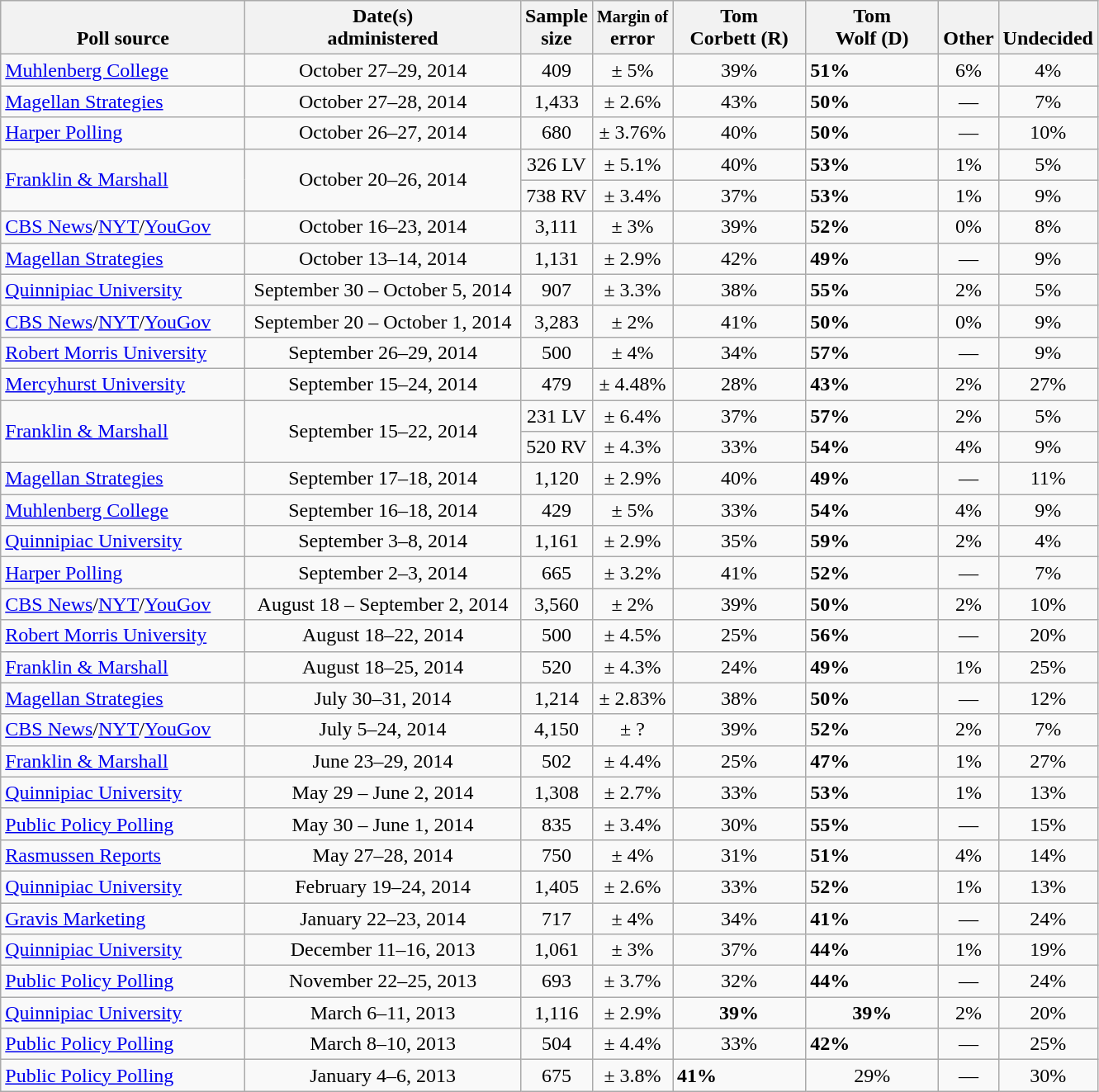<table class="wikitable">
<tr valign= bottom>
<th style="width:190px;">Poll source</th>
<th style="width:215px;">Date(s)<br>administered</th>
<th class=small>Sample<br>size</th>
<th><small>Margin of</small><br>error</th>
<th style="width:100px;">Tom<br>Corbett (R)</th>
<th style="width:100px;">Tom<br>Wolf (D)</th>
<th style="width:40px;">Other</th>
<th style="width:40px;">Undecided</th>
</tr>
<tr>
<td><a href='#'>Muhlenberg College</a></td>
<td align=center>October 27–29, 2014</td>
<td align=center>409</td>
<td align=center>± 5%</td>
<td align=center>39%</td>
<td><strong>51%</strong></td>
<td align=center>6%</td>
<td align=center>4%</td>
</tr>
<tr>
<td><a href='#'>Magellan Strategies</a></td>
<td align=center>October 27–28, 2014</td>
<td align=center>1,433</td>
<td align=center>± 2.6%</td>
<td align=center>43%</td>
<td><strong>50%</strong></td>
<td align=center>—</td>
<td align=center>7%</td>
</tr>
<tr>
<td><a href='#'>Harper Polling</a></td>
<td align=center>October 26–27, 2014</td>
<td align=center>680</td>
<td align=center>± 3.76%</td>
<td align=center>40%</td>
<td><strong>50%</strong></td>
<td align=center>—</td>
<td align=center>10%</td>
</tr>
<tr>
<td rowspan=2><a href='#'>Franklin & Marshall</a></td>
<td style="text-align:center;" rowspan="2">October 20–26, 2014</td>
<td align=center>326 LV</td>
<td align=center>± 5.1%</td>
<td align=center>40%</td>
<td><strong>53%</strong></td>
<td align=center>1%</td>
<td align=center>5%</td>
</tr>
<tr>
<td align=center>738 RV</td>
<td align=center>± 3.4%</td>
<td align=center>37%</td>
<td><strong>53%</strong></td>
<td align=center>1%</td>
<td align=center>9%</td>
</tr>
<tr>
<td><a href='#'>CBS News</a>/<a href='#'>NYT</a>/<a href='#'>YouGov</a></td>
<td align=center>October 16–23, 2014</td>
<td align=center>3,111</td>
<td align=center>± 3%</td>
<td align=center>39%</td>
<td><strong>52%</strong></td>
<td align=center>0%</td>
<td align=center>8%</td>
</tr>
<tr>
<td><a href='#'>Magellan Strategies</a></td>
<td align=center>October 13–14, 2014</td>
<td align=center>1,131</td>
<td align=center>± 2.9%</td>
<td align=center>42%</td>
<td><strong>49%</strong></td>
<td align=center>—</td>
<td align=center>9%</td>
</tr>
<tr>
<td><a href='#'>Quinnipiac University</a></td>
<td align=center>September 30 – October 5, 2014</td>
<td align=center>907</td>
<td align=center>± 3.3%</td>
<td align=center>38%</td>
<td><strong>55%</strong></td>
<td align=center>2%</td>
<td align=center>5%</td>
</tr>
<tr>
<td><a href='#'>CBS News</a>/<a href='#'>NYT</a>/<a href='#'>YouGov</a></td>
<td align=center>September 20 – October 1, 2014</td>
<td align=center>3,283</td>
<td align=center>± 2%</td>
<td align=center>41%</td>
<td><strong>50%</strong></td>
<td align=center>0%</td>
<td align=center>9%</td>
</tr>
<tr>
<td><a href='#'>Robert Morris University</a></td>
<td align=center>September 26–29, 2014</td>
<td align=center>500</td>
<td align=center>± 4%</td>
<td align=center>34%</td>
<td><strong>57%</strong></td>
<td align=center>—</td>
<td align=center>9%</td>
</tr>
<tr>
<td><a href='#'>Mercyhurst University</a></td>
<td align=center>September 15–24, 2014</td>
<td align=center>479</td>
<td align=center>± 4.48%</td>
<td align=center>28%</td>
<td><strong>43%</strong></td>
<td align=center>2%</td>
<td align=center>27%</td>
</tr>
<tr>
<td rowspan=2><a href='#'>Franklin & Marshall</a></td>
<td style="text-align:center;" rowspan="2">September 15–22, 2014</td>
<td align=center>231 LV</td>
<td align=center>± 6.4%</td>
<td align=center>37%</td>
<td><strong>57%</strong></td>
<td align=center>2%</td>
<td align=center>5%</td>
</tr>
<tr>
<td align=center>520 RV</td>
<td align=center>± 4.3%</td>
<td align=center>33%</td>
<td><strong>54%</strong></td>
<td align=center>4%</td>
<td align=center>9%</td>
</tr>
<tr>
<td><a href='#'>Magellan Strategies</a></td>
<td align=center>September 17–18, 2014</td>
<td align=center>1,120</td>
<td align=center>± 2.9%</td>
<td align=center>40%</td>
<td><strong>49%</strong></td>
<td align=center>—</td>
<td align=center>11%</td>
</tr>
<tr>
<td><a href='#'>Muhlenberg College</a></td>
<td align=center>September 16–18, 2014</td>
<td align=center>429</td>
<td align=center>± 5%</td>
<td align=center>33%</td>
<td><strong>54%</strong></td>
<td align=center>4%</td>
<td align=center>9%</td>
</tr>
<tr>
<td><a href='#'>Quinnipiac University</a></td>
<td align=center>September 3–8, 2014</td>
<td align=center>1,161</td>
<td align=center>± 2.9%</td>
<td align=center>35%</td>
<td><strong>59%</strong></td>
<td align=center>2%</td>
<td align=center>4%</td>
</tr>
<tr>
<td><a href='#'>Harper Polling</a></td>
<td align=center>September 2–3, 2014</td>
<td align=center>665</td>
<td align=center>± 3.2%</td>
<td align=center>41%</td>
<td><strong>52%</strong></td>
<td align=center>—</td>
<td align=center>7%</td>
</tr>
<tr>
<td><a href='#'>CBS News</a>/<a href='#'>NYT</a>/<a href='#'>YouGov</a></td>
<td align=center>August 18 – September 2, 2014</td>
<td align=center>3,560</td>
<td align=center>± 2%</td>
<td align=center>39%</td>
<td><strong>50%</strong></td>
<td align=center>2%</td>
<td align=center>10%</td>
</tr>
<tr>
<td><a href='#'>Robert Morris University</a></td>
<td align=center>August 18–22, 2014</td>
<td align=center>500</td>
<td align=center>± 4.5%</td>
<td align=center>25%</td>
<td><strong>56%</strong></td>
<td align=center>—</td>
<td align=center>20%</td>
</tr>
<tr>
<td><a href='#'>Franklin & Marshall</a></td>
<td align=center>August 18–25, 2014</td>
<td align=center>520</td>
<td align=center>± 4.3%</td>
<td align=center>24%</td>
<td><strong>49%</strong></td>
<td align=center>1%</td>
<td align=center>25%</td>
</tr>
<tr>
<td><a href='#'>Magellan Strategies</a></td>
<td align=center>July 30–31, 2014</td>
<td align=center>1,214</td>
<td align=center>± 2.83%</td>
<td align=center>38%</td>
<td><strong>50%</strong></td>
<td align=center>—</td>
<td align=center>12%</td>
</tr>
<tr>
<td><a href='#'>CBS News</a>/<a href='#'>NYT</a>/<a href='#'>YouGov</a></td>
<td align=center>July 5–24, 2014</td>
<td align=center>4,150</td>
<td align=center>± ?</td>
<td align=center>39%</td>
<td><strong>52%</strong></td>
<td align=center>2%</td>
<td align=center>7%</td>
</tr>
<tr>
<td><a href='#'>Franklin & Marshall</a></td>
<td align=center>June 23–29, 2014</td>
<td align=center>502</td>
<td align=center>± 4.4%</td>
<td align=center>25%</td>
<td><strong>47%</strong></td>
<td align=center>1%</td>
<td align=center>27%</td>
</tr>
<tr>
<td><a href='#'>Quinnipiac University</a></td>
<td align=center>May 29 – June 2, 2014</td>
<td align=center>1,308</td>
<td align=center>± 2.7%</td>
<td align=center>33%</td>
<td><strong>53%</strong></td>
<td align=center>1%</td>
<td align=center>13%</td>
</tr>
<tr>
<td><a href='#'>Public Policy Polling</a></td>
<td align=center>May 30 – June 1, 2014</td>
<td align=center>835</td>
<td align=center>± 3.4%</td>
<td align=center>30%</td>
<td><strong>55%</strong></td>
<td align=center>—</td>
<td align=center>15%</td>
</tr>
<tr>
<td><a href='#'>Rasmussen Reports</a></td>
<td align=center>May 27–28, 2014</td>
<td align=center>750</td>
<td align=center>± 4%</td>
<td align=center>31%</td>
<td><strong>51%</strong></td>
<td align=center>4%</td>
<td align=center>14%</td>
</tr>
<tr>
<td><a href='#'>Quinnipiac University</a></td>
<td align=center>February 19–24, 2014</td>
<td align=center>1,405</td>
<td align=center>± 2.6%</td>
<td align=center>33%</td>
<td><strong>52%</strong></td>
<td align=center>1%</td>
<td align=center>13%</td>
</tr>
<tr>
<td><a href='#'>Gravis Marketing</a></td>
<td align=center>January 22–23, 2014</td>
<td align=center>717</td>
<td align=center>± 4%</td>
<td align=center>34%</td>
<td><strong>41%</strong></td>
<td align=center>—</td>
<td align=center>24%</td>
</tr>
<tr>
<td><a href='#'>Quinnipiac University</a></td>
<td align=center>December 11–16, 2013</td>
<td align=center>1,061</td>
<td align=center>± 3%</td>
<td align=center>37%</td>
<td><strong>44%</strong></td>
<td align=center>1%</td>
<td align=center>19%</td>
</tr>
<tr>
<td><a href='#'>Public Policy Polling</a></td>
<td align=center>November 22–25, 2013</td>
<td align=center>693</td>
<td align=center>± 3.7%</td>
<td align=center>32%</td>
<td><strong>44%</strong></td>
<td align=center>—</td>
<td align=center>24%</td>
</tr>
<tr>
<td><a href='#'>Quinnipiac University</a></td>
<td align=center>March 6–11, 2013</td>
<td align=center>1,116</td>
<td align=center>± 2.9%</td>
<td align=center><strong>39%</strong></td>
<td align=center><strong>39%</strong></td>
<td align=center>2%</td>
<td align=center>20%</td>
</tr>
<tr>
<td><a href='#'>Public Policy Polling</a></td>
<td align=center>March 8–10, 2013</td>
<td align=center>504</td>
<td align=center>± 4.4%</td>
<td align=center>33%</td>
<td><strong>42%</strong></td>
<td align=center>—</td>
<td align=center>25%</td>
</tr>
<tr>
<td><a href='#'>Public Policy Polling</a></td>
<td align=center>January 4–6, 2013</td>
<td align=center>675</td>
<td align=center>± 3.8%</td>
<td><strong>41%</strong></td>
<td align=center>29%</td>
<td align=center>—</td>
<td align=center>30%</td>
</tr>
</table>
